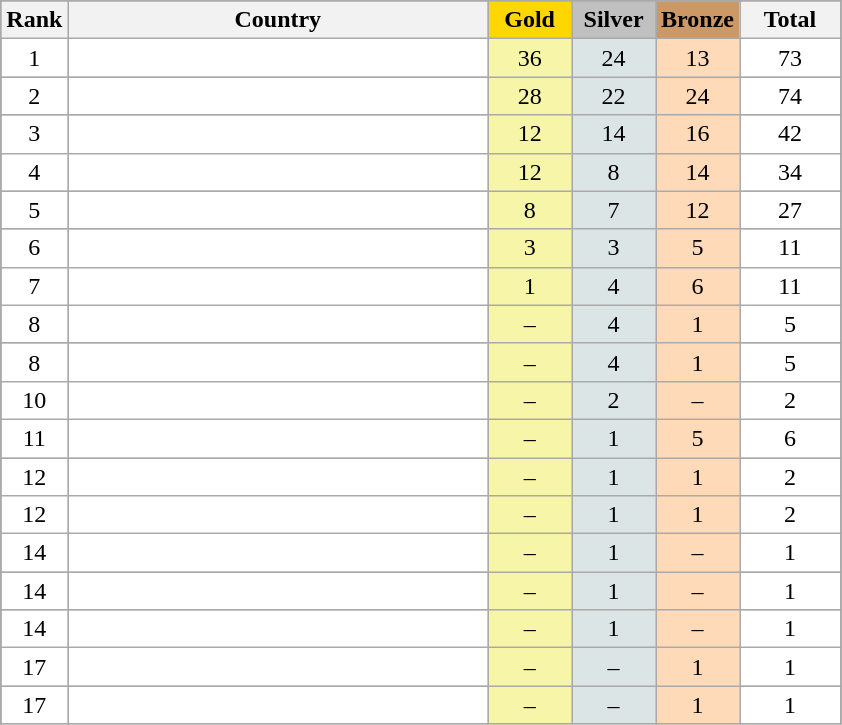<table class="wikitable" style="border:1px solid #808080; background:#808080;" cellspacing="1" cellpadding="2">
<tr style="background:#EFEFEF;">
<th width="8%">Rank</th>
<th width="50%">Country</th>
<th width="10%" style="background:gold">Gold</th>
<th width="10%" style="background:silver">Silver</th>
<th width="10%" style="background:#CC9966">Bronze</th>
<th width="12%">Total</th>
</tr>
<tr style="background:#FFFFFF" align="center">
<td>1</td>
<td align="left"></td>
<td style="background:#F7F6A8;">36</td>
<td style="background:#DCE5E5;">24</td>
<td style="background:#FFDAB9;">13</td>
<td>73</td>
</tr>
<tr style="background:#FFFFFF" align="center">
<td>2</td>
<td align="left"></td>
<td style="background:#F7F6A8;">28</td>
<td style="background:#DCE5E5;">22</td>
<td style="background:#FFDAB9;">24</td>
<td>74</td>
</tr>
<tr style="background:#FFFFFF" align="center">
<td>3</td>
<td align="left"></td>
<td style="background:#F7F6A8;">12</td>
<td style="background:#DCE5E5;">14</td>
<td style="background:#FFDAB9;">16</td>
<td>42</td>
</tr>
<tr style="background:#FFFFFF" align="center">
<td>4</td>
<td align="left"></td>
<td style="background:#F7F6A8;">12</td>
<td style="background:#DCE5E5;">8</td>
<td style="background:#FFDAB9;">14</td>
<td>34</td>
</tr>
<tr style="background:#FFFFFF" align="center">
<td>5</td>
<td align="left"></td>
<td style="background:#F7F6A8;">8</td>
<td style="background:#DCE5E5;">7</td>
<td style="background:#FFDAB9;">12</td>
<td>27</td>
</tr>
<tr style="background:#FFFFFF" align="center">
<td>6</td>
<td align="left"></td>
<td style="background:#F7F6A8;">3</td>
<td style="background:#DCE5E5;">3</td>
<td style="background:#FFDAB9;">5</td>
<td>11</td>
</tr>
<tr style="background:#FFFFFF" align="center">
<td>7</td>
<td align="left"></td>
<td style="background:#F7F6A8;">1</td>
<td style="background:#DCE5E5;">4</td>
<td style="background:#FFDAB9;">6</td>
<td>11</td>
</tr>
<tr style="background:#FFFFFF" align="center">
<td>8</td>
<td align="left"></td>
<td style="background:#F7F6A8;">–</td>
<td style="background:#DCE5E5;">4</td>
<td style="background:#FFDAB9;">1</td>
<td>5</td>
</tr>
<tr style="background:#FFFFFF" align="center">
<td>8</td>
<td align="left"></td>
<td style="background:#F7F6A8;">–</td>
<td style="background:#DCE5E5;">4</td>
<td style="background:#FFDAB9;">1</td>
<td>5</td>
</tr>
<tr style="background:#FFFFFF" align="center">
<td>10</td>
<td align="left"></td>
<td style="background:#F7F6A8;">–</td>
<td style="background:#DCE5E5;">2</td>
<td style="background:#FFDAB9;">–</td>
<td>2</td>
</tr>
<tr style="background:#FFFFFF" align="center">
<td>11</td>
<td align="left"></td>
<td style="background:#F7F6A8;">–</td>
<td style="background:#DCE5E5;">1</td>
<td style="background:#FFDAB9;">5</td>
<td>6</td>
</tr>
<tr style="background:#FFFFFF" align="center">
<td>12</td>
<td align="left"></td>
<td style="background:#F7F6A8;">–</td>
<td style="background:#DCE5E5;">1</td>
<td style="background:#FFDAB9;">1</td>
<td>2</td>
</tr>
<tr style="background:#FFFFFF" align="center">
<td>12</td>
<td align="left"></td>
<td style="background:#F7F6A8;">–</td>
<td style="background:#DCE5E5;">1</td>
<td style="background:#FFDAB9;">1</td>
<td>2</td>
</tr>
<tr style="background:#FFFFFF" align="center">
<td>14</td>
<td align="left"></td>
<td style="background:#F7F6A8;">–</td>
<td style="background:#DCE5E5;">1</td>
<td style="background:#FFDAB9;">–</td>
<td>1</td>
</tr>
<tr style="background:#FFFFFF" align="center">
<td>14</td>
<td align="left"></td>
<td style="background:#F7F6A8;">–</td>
<td style="background:#DCE5E5;">1</td>
<td style="background:#FFDAB9;">–</td>
<td>1</td>
</tr>
<tr style="background:#FFFFFF" align="center">
<td>14</td>
<td align="left"></td>
<td style="background:#F7F6A8;">–</td>
<td style="background:#DCE5E5;">1</td>
<td style="background:#FFDAB9;">–</td>
<td>1</td>
</tr>
<tr style="background:#FFFFFF" align="center">
<td>17</td>
<td align="left"></td>
<td style="background:#F7F6A8;">–</td>
<td style="background:#DCE5E5;">–</td>
<td style="background:#FFDAB9;">1</td>
<td>1</td>
</tr>
<tr style="background:#FFFFFF" align="center">
<td>17</td>
<td align="left"></td>
<td style="background:#F7F6A8;">–</td>
<td style="background:#DCE5E5;">–</td>
<td style="background:#FFDAB9;">1</td>
<td>1</td>
</tr>
</table>
